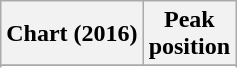<table class="wikitable sortable plainrowheaders" style="text-align:center">
<tr>
<th scope="col">Chart (2016)</th>
<th scope="col">Peak<br> position</th>
</tr>
<tr>
</tr>
<tr>
</tr>
<tr>
</tr>
</table>
